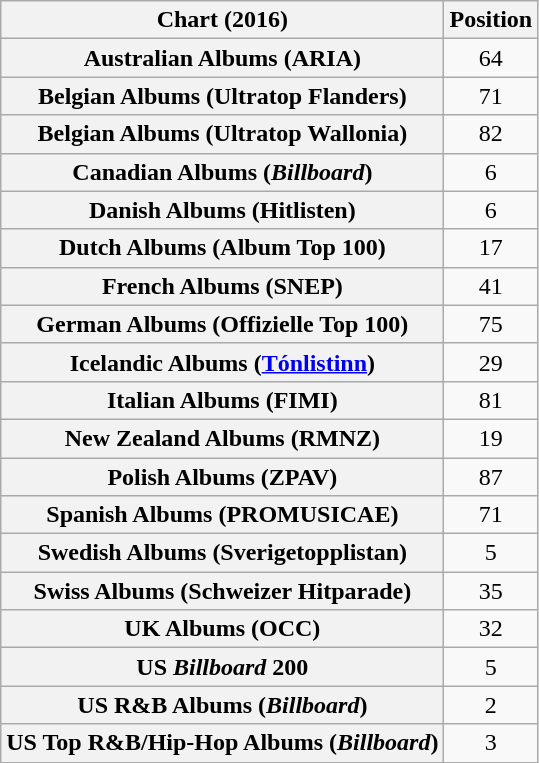<table class="wikitable sortable plainrowheaders" style="text-align:center;">
<tr>
<th scope="col">Chart (2016)</th>
<th scope="col">Position</th>
</tr>
<tr>
<th scope="row">Australian Albums (ARIA)</th>
<td>64</td>
</tr>
<tr>
<th scope="row">Belgian Albums (Ultratop Flanders)</th>
<td>71</td>
</tr>
<tr>
<th scope="row">Belgian Albums (Ultratop Wallonia)</th>
<td>82</td>
</tr>
<tr>
<th scope="row">Canadian Albums (<em>Billboard</em>)</th>
<td>6</td>
</tr>
<tr>
<th scope="row">Danish Albums (Hitlisten)</th>
<td>6</td>
</tr>
<tr>
<th scope="row">Dutch Albums (Album Top 100)</th>
<td>17</td>
</tr>
<tr>
<th scope="row">French Albums (SNEP)</th>
<td>41</td>
</tr>
<tr>
<th scope="row">German Albums (Offizielle Top 100)</th>
<td>75</td>
</tr>
<tr>
<th scope="row">Icelandic Albums (<a href='#'>Tónlistinn</a>)</th>
<td>29</td>
</tr>
<tr>
<th scope="row">Italian Albums (FIMI)</th>
<td>81</td>
</tr>
<tr>
<th scope="row">New Zealand Albums (RMNZ)</th>
<td>19</td>
</tr>
<tr>
<th scope="row">Polish Albums (ZPAV)</th>
<td>87</td>
</tr>
<tr>
<th scope="row">Spanish Albums (PROMUSICAE)</th>
<td>71</td>
</tr>
<tr>
<th scope="row">Swedish Albums (Sverigetopplistan)</th>
<td>5</td>
</tr>
<tr>
<th scope="row">Swiss Albums (Schweizer Hitparade)</th>
<td>35</td>
</tr>
<tr>
<th scope="row">UK Albums (OCC)</th>
<td>32</td>
</tr>
<tr>
<th scope="row">US <em>Billboard</em> 200</th>
<td>5</td>
</tr>
<tr>
<th scope="row">US R&B Albums (<em>Billboard</em>)</th>
<td>2</td>
</tr>
<tr>
<th scope="row">US Top R&B/Hip-Hop Albums (<em>Billboard</em>)</th>
<td>3</td>
</tr>
</table>
